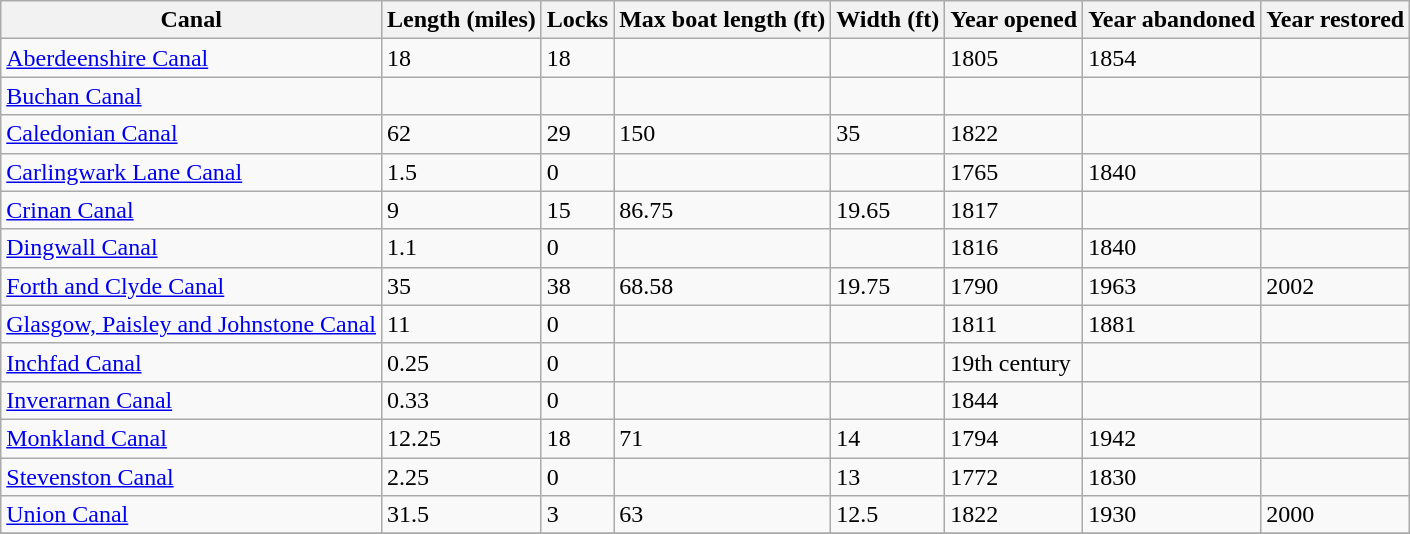<table class="wikitable sortable">
<tr>
<th>Canal</th>
<th>Length (miles)</th>
<th>Locks</th>
<th>Max boat length (ft)</th>
<th>Width (ft)</th>
<th>Year opened</th>
<th>Year abandoned</th>
<th>Year restored</th>
</tr>
<tr>
<td><a href='#'>Aberdeenshire Canal</a></td>
<td>18</td>
<td>18</td>
<td></td>
<td></td>
<td>1805</td>
<td>1854</td>
<td></td>
</tr>
<tr>
<td><a href='#'>Buchan Canal</a></td>
<td></td>
<td></td>
<td></td>
<td></td>
<td></td>
<td></td>
</tr>
<tr>
<td><a href='#'>Caledonian Canal</a></td>
<td>62</td>
<td>29</td>
<td>150</td>
<td>35</td>
<td>1822</td>
<td></td>
<td></td>
</tr>
<tr>
<td><a href='#'>Carlingwark Lane Canal</a></td>
<td>1.5</td>
<td>0</td>
<td></td>
<td></td>
<td>1765</td>
<td>1840</td>
<td></td>
</tr>
<tr>
<td><a href='#'>Crinan Canal</a></td>
<td>9</td>
<td>15</td>
<td>86.75</td>
<td>19.65</td>
<td>1817</td>
<td></td>
<td></td>
</tr>
<tr>
<td><a href='#'>Dingwall Canal</a></td>
<td>1.1</td>
<td>0</td>
<td></td>
<td></td>
<td>1816</td>
<td>1840</td>
<td></td>
</tr>
<tr>
<td><a href='#'>Forth and Clyde Canal</a></td>
<td>35</td>
<td>38</td>
<td>68.58</td>
<td>19.75</td>
<td>1790</td>
<td>1963</td>
<td>2002</td>
</tr>
<tr>
<td><a href='#'>Glasgow, Paisley and Johnstone Canal</a></td>
<td>11</td>
<td>0</td>
<td></td>
<td></td>
<td>1811</td>
<td>1881</td>
<td></td>
</tr>
<tr>
<td><a href='#'>Inchfad Canal</a></td>
<td>0.25</td>
<td>0</td>
<td></td>
<td></td>
<td>19th century</td>
<td></td>
<td></td>
</tr>
<tr>
<td><a href='#'>Inverarnan Canal</a></td>
<td>0.33</td>
<td>0</td>
<td></td>
<td></td>
<td>1844</td>
<td></td>
<td></td>
</tr>
<tr>
<td><a href='#'>Monkland Canal</a></td>
<td>12.25</td>
<td>18</td>
<td>71</td>
<td>14</td>
<td>1794</td>
<td>1942</td>
<td></td>
</tr>
<tr>
<td><a href='#'>Stevenston Canal</a></td>
<td>2.25</td>
<td>0</td>
<td></td>
<td>13</td>
<td>1772</td>
<td>1830</td>
<td></td>
</tr>
<tr>
<td><a href='#'>Union Canal</a></td>
<td>31.5</td>
<td>3</td>
<td>63</td>
<td>12.5</td>
<td>1822</td>
<td>1930</td>
<td>2000</td>
</tr>
<tr>
</tr>
</table>
